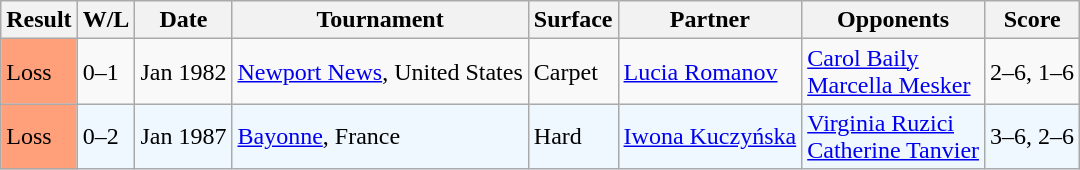<table class="wikitable">
<tr>
<th>Result</th>
<th>W/L</th>
<th>Date</th>
<th>Tournament</th>
<th>Surface</th>
<th>Partner</th>
<th>Opponents</th>
<th>Score</th>
</tr>
<tr>
<td style="background:#ffa07a;">Loss</td>
<td>0–1</td>
<td>Jan 1982</td>
<td><a href='#'>Newport News</a>, United States</td>
<td>Carpet</td>
<td> <a href='#'>Lucia Romanov</a></td>
<td> <a href='#'>Carol Baily</a> <br>  <a href='#'>Marcella Mesker</a></td>
<td>2–6, 1–6</td>
</tr>
<tr style="background:#f0f8ff;">
<td style="background:#ffa07a;">Loss</td>
<td>0–2</td>
<td>Jan 1987</td>
<td><a href='#'>Bayonne</a>, France</td>
<td>Hard</td>
<td> <a href='#'>Iwona Kuczyńska</a></td>
<td> <a href='#'>Virginia Ruzici</a> <br>  <a href='#'>Catherine Tanvier</a></td>
<td>3–6, 2–6</td>
</tr>
</table>
